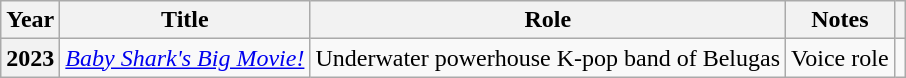<table class="wikitable plainrowheaders">
<tr>
<th scope="col">Year</th>
<th scope="col">Title</th>
<th scope="col">Role</th>
<th scope="col">Notes</th>
<th scope="col"></th>
</tr>
<tr>
<th scope="row">2023</th>
<td><em><a href='#'>Baby Shark's Big Movie!</a></em></td>
<td>Underwater powerhouse K-pop band of Belugas</td>
<td>Voice role</td>
<td style="text-align:center"></td>
</tr>
</table>
